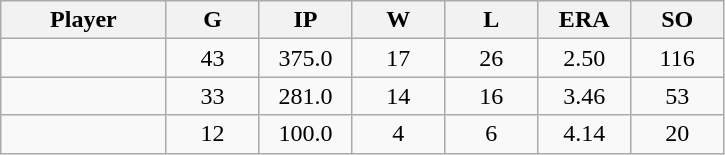<table class="wikitable sortable">
<tr>
<th bgcolor="#DDDDFF" width="16%">Player</th>
<th bgcolor="#DDDDFF" width="9%">G</th>
<th bgcolor="#DDDDFF" width="9%">IP</th>
<th bgcolor="#DDDDFF" width="9%">W</th>
<th bgcolor="#DDDDFF" width="9%">L</th>
<th bgcolor="#DDDDFF" width="9%">ERA</th>
<th bgcolor="#DDDDFF" width="9%">SO</th>
</tr>
<tr align="center">
<td></td>
<td>43</td>
<td>375.0</td>
<td>17</td>
<td>26</td>
<td>2.50</td>
<td>116</td>
</tr>
<tr align="center">
<td></td>
<td>33</td>
<td>281.0</td>
<td>14</td>
<td>16</td>
<td>3.46</td>
<td>53</td>
</tr>
<tr align="center">
<td></td>
<td>12</td>
<td>100.0</td>
<td>4</td>
<td>6</td>
<td>4.14</td>
<td>20</td>
</tr>
</table>
